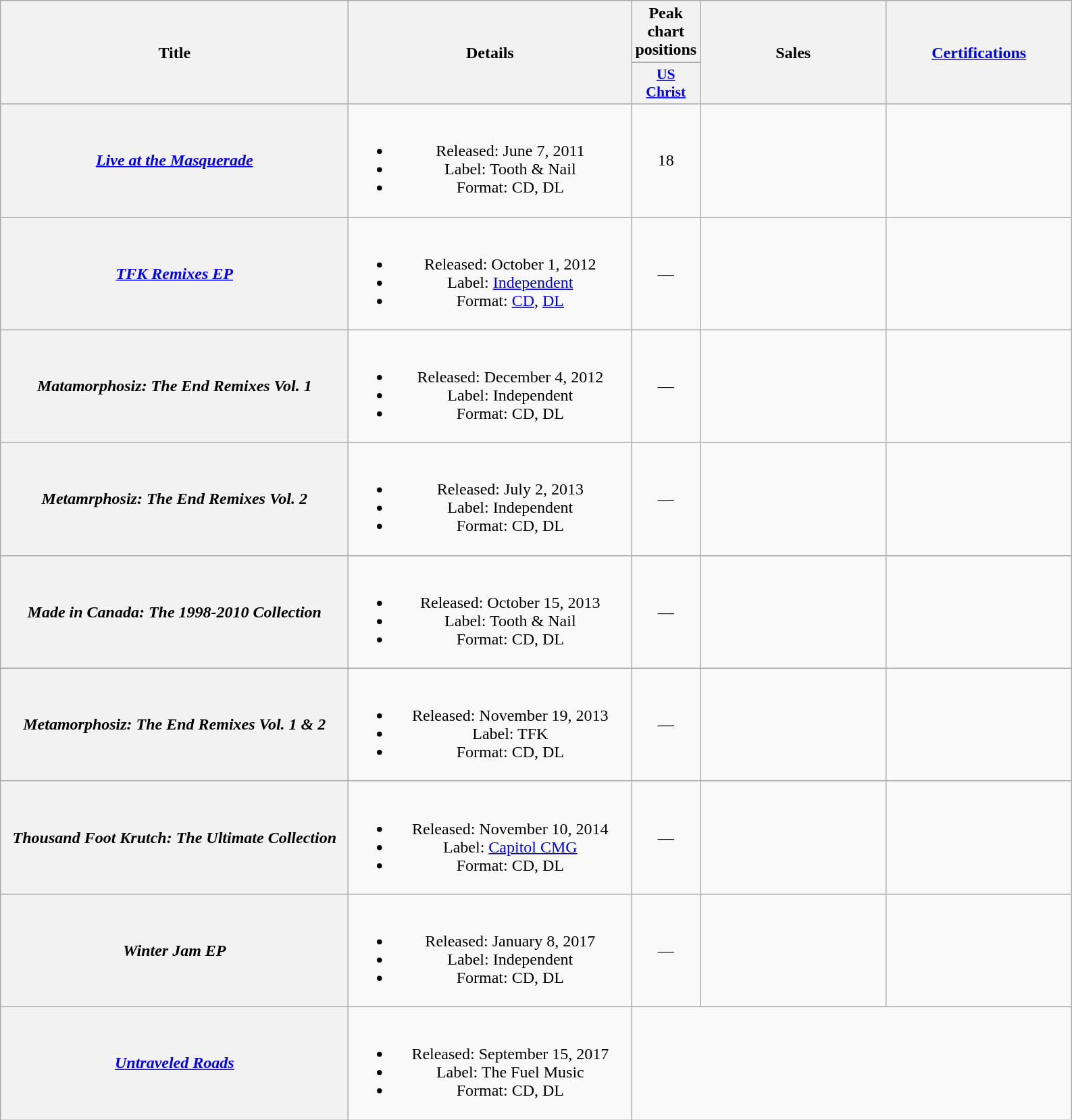<table class="wikitable plainrowheaders" style="text-align:center;">
<tr>
<th rowspan="2" scope="col" style="width:21em;">Title</th>
<th rowspan="2" scope="col" style="width:17em;">Details</th>
<th>Peak chart positions</th>
<th rowspan="2" scope="col" style="width:11em;">Sales</th>
<th rowspan="2" scope="col" style="width:11em;"><a href='#'>Certifications</a></th>
</tr>
<tr>
<th scope="col" style="width:3em;font-size:90%;"><a href='#'>US<br>Christ</a><br></th>
</tr>
<tr>
<th scope="row"><em><a href='#'>Live at the Masquerade</a></em></th>
<td><br><ul><li>Released: June 7, 2011</li><li>Label: Tooth & Nail</li><li>Format: CD, DL</li></ul></td>
<td>18</td>
<td></td>
<td></td>
</tr>
<tr>
<th scope="row"><em><a href='#'>TFK Remixes EP</a></em></th>
<td><br><ul><li>Released: October 1, 2012</li><li>Label: <a href='#'>Independent</a></li><li>Format: <a href='#'>CD</a>, <a href='#'>DL</a></li></ul></td>
<td>—</td>
<td></td>
<td></td>
</tr>
<tr>
<th scope="row"><em>Matamorphosiz: The End Remixes Vol. 1</em></th>
<td><br><ul><li>Released: December 4, 2012</li><li>Label: Independent</li><li>Format: CD, DL</li></ul></td>
<td>—</td>
<td></td>
<td></td>
</tr>
<tr>
<th scope="row"><em>Metamrphosiz: The End Remixes Vol. 2</em></th>
<td><br><ul><li>Released: July 2, 2013</li><li>Label: Independent</li><li>Format: CD, DL</li></ul></td>
<td>—</td>
<td></td>
<td></td>
</tr>
<tr>
<th scope="row"><em>Made in Canada: The 1998-2010 Collection</em></th>
<td><br><ul><li>Released: October 15, 2013</li><li>Label: Tooth & Nail</li><li>Format: CD, DL</li></ul></td>
<td>—</td>
<td></td>
<td></td>
</tr>
<tr>
<th scope="row"><em>Metamorphosiz: The End Remixes Vol. 1  & 2</em></th>
<td><br><ul><li>Released: November 19, 2013</li><li>Label: TFK</li><li>Format: CD, DL</li></ul></td>
<td>—</td>
<td></td>
<td></td>
</tr>
<tr>
<th scope="row"><em>Thousand Foot Krutch: The Ultimate Collection</em></th>
<td><br><ul><li>Released: November 10, 2014</li><li>Label: <a href='#'>Capitol CMG</a></li><li>Format: CD, DL</li></ul></td>
<td>—</td>
<td></td>
<td></td>
</tr>
<tr>
<th scope="row"><em>Winter Jam EP</em></th>
<td><br><ul><li>Released: January 8, 2017</li><li>Label: Independent</li><li>Format: CD, DL</li></ul></td>
<td>—</td>
<td></td>
<td></td>
</tr>
<tr>
<th scope="row"><em><a href='#'>Untraveled Roads</a></em></th>
<td><br><ul><li>Released: September 15, 2017</li><li>Label: The Fuel Music</li><li>Format: CD, DL</li></ul></td>
</tr>
</table>
